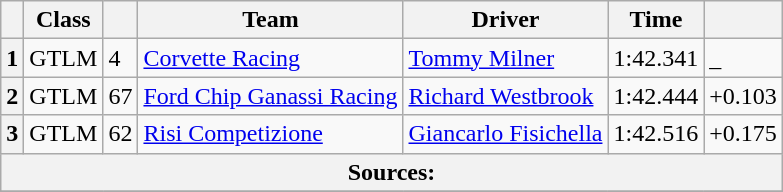<table class="wikitable">
<tr>
<th scope="col"></th>
<th scope="col">Class</th>
<th scope="col"></th>
<th scope="col">Team</th>
<th scope="col">Driver</th>
<th scope="col">Time</th>
<th scope="col"></th>
</tr>
<tr>
<th scope="row">1</th>
<td>GTLM</td>
<td>4</td>
<td><a href='#'>Corvette Racing</a></td>
<td><a href='#'>Tommy Milner</a></td>
<td>1:42.341</td>
<td>_</td>
</tr>
<tr>
<th scope="row">2</th>
<td>GTLM</td>
<td>67</td>
<td><a href='#'>Ford Chip Ganassi Racing</a></td>
<td><a href='#'>Richard Westbrook</a></td>
<td>1:42.444</td>
<td>+0.103</td>
</tr>
<tr>
<th scope="row">3</th>
<td>GTLM</td>
<td>62</td>
<td><a href='#'>Risi Competizione</a></td>
<td><a href='#'>Giancarlo Fisichella</a></td>
<td>1:42.516</td>
<td>+0.175</td>
</tr>
<tr>
<th colspan="7">Sources:</th>
</tr>
<tr>
</tr>
</table>
